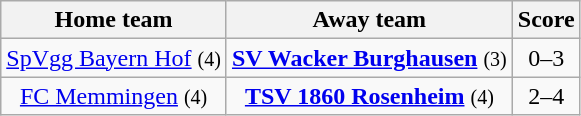<table class="wikitable" style="text-align: center">
<tr>
<th>Home team</th>
<th>Away team</th>
<th>Score</th>
</tr>
<tr>
<td><a href='#'>SpVgg Bayern Hof</a> <small>(4)</small></td>
<td><strong><a href='#'>SV Wacker Burghausen</a></strong> <small>(3)</small></td>
<td>0–3</td>
</tr>
<tr>
<td><a href='#'>FC Memmingen</a> <small>(4)</small></td>
<td><strong><a href='#'>TSV 1860 Rosenheim</a></strong> <small>(4)</small></td>
<td>2–4</td>
</tr>
</table>
